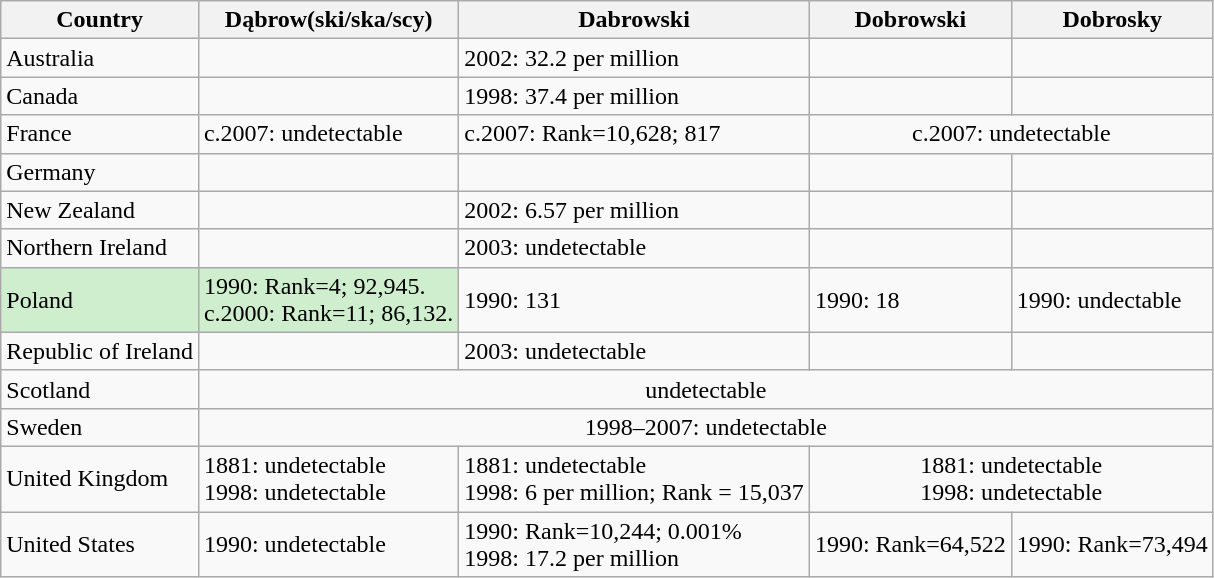<table class="wikitable">
<tr>
<th>Country</th>
<th>Dąbrow(ski/ska/scy)</th>
<th>Dabrowski</th>
<th>Dobrowski</th>
<th>Dobrosky</th>
</tr>
<tr>
<td>Australia</td>
<td></td>
<td>2002: 32.2 per million</td>
<td></td>
<td></td>
</tr>
<tr>
<td>Canada</td>
<td></td>
<td>1998: 37.4 per million</td>
<td></td>
<td></td>
</tr>
<tr>
<td>France</td>
<td>c.2007: undetectable</td>
<td>c.2007: Rank=10,628; 817</td>
<td colspan=2 align="center">c.2007: undetectable</td>
</tr>
<tr>
<td>Germany</td>
<td></td>
<td></td>
<td></td>
<td></td>
</tr>
<tr>
<td>New Zealand</td>
<td></td>
<td>2002: 6.57 per million</td>
<td></td>
<td></td>
</tr>
<tr>
<td>Northern Ireland</td>
<td></td>
<td>2003: undetectable</td>
<td></td>
<td></td>
</tr>
<tr>
<td style="background:#CEEECE;">Poland</td>
<td style="background:#CEEECE;">1990: Rank=4; 92,945.<br>c.2000: Rank=11; 86,132.</td>
<td>1990: 131</td>
<td>1990: 18</td>
<td>1990: undectable</td>
</tr>
<tr>
<td>Republic of Ireland</td>
<td></td>
<td>2003: undetectable</td>
<td></td>
<td></td>
</tr>
<tr>
<td>Scotland</td>
<td colspan=4 align="center">undetectable</td>
</tr>
<tr>
<td>Sweden</td>
<td colspan=4 align="center">1998–2007: undetectable</td>
</tr>
<tr>
<td>United Kingdom</td>
<td>1881: undetectable<br>1998: undetectable</td>
<td>1881: undetectable<br>1998: 6 per million; Rank = 15,037</td>
<td colspan=2 align="center">1881: undetectable<br>1998: undetectable</td>
</tr>
<tr>
<td>United States</td>
<td>1990: undetectable</td>
<td>1990: Rank=10,244; 0.001%<br>1998: 17.2 per million</td>
<td>1990: Rank=64,522</td>
<td>1990: Rank=73,494</td>
</tr>
</table>
